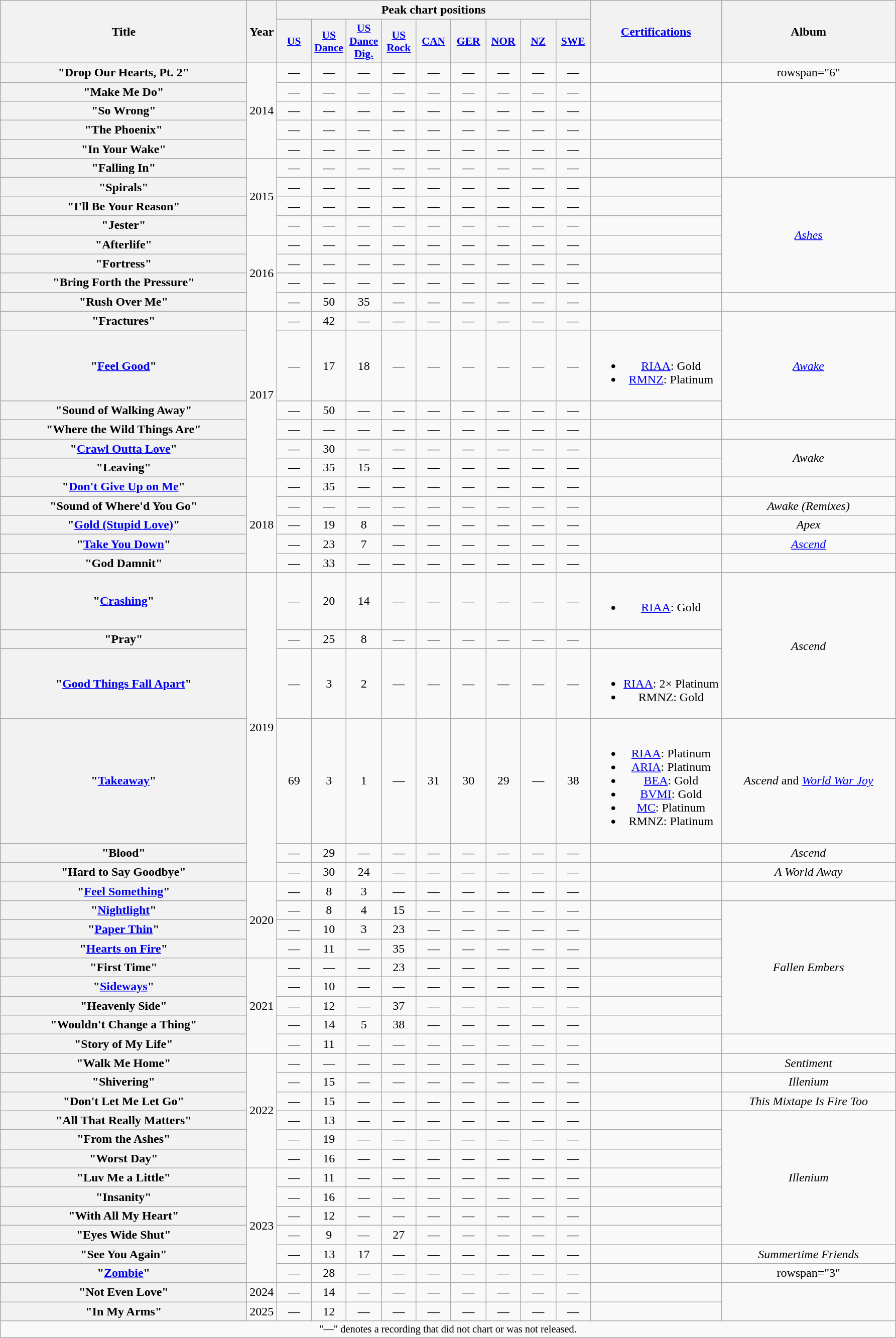<table class="wikitable plainrowheaders" style="text-align:center;">
<tr>
<th scope="col" rowspan="2" style="width:20em;">Title</th>
<th scope="col" rowspan="2" style="width:1em;">Year</th>
<th scope="col" colspan="9">Peak chart positions</th>
<th scope="col" rowspan="2"><a href='#'>Certifications</a></th>
<th scope="col" rowspan="2" style="width:14em;">Album</th>
</tr>
<tr>
<th scope="col" style="width:2.75em;font-size:90%;"><a href='#'>US</a><br></th>
<th scope="col" style="width:2.75em;font-size:90%;"><a href='#'>US<br>Dance</a><br></th>
<th scope="col" style="width:2.75em;font-size:90%;"><a href='#'>US<br>Dance Dig.</a><br></th>
<th scope="col" style="width:2.75em;font-size:90%;"><a href='#'>US<br>Rock</a><br></th>
<th scope="col" style="width:2.75em;font-size:90%;"><a href='#'>CAN</a><br></th>
<th scope="col" style="width:2.75em;font-size:90%;"><a href='#'>GER</a><br></th>
<th scope="col" style="width:2.75em;font-size:90%;"><a href='#'>NOR</a><br></th>
<th scope="col" style="width:2.75em;font-size:90%;"><a href='#'>NZ</a><br></th>
<th scope="col" style="width:2.75em;font-size:90%;"><a href='#'>SWE</a><br></th>
</tr>
<tr>
<th scope="row">"Drop Our Hearts, Pt. 2"<br></th>
<td rowspan="5">2014</td>
<td>—</td>
<td>—</td>
<td>—</td>
<td>—</td>
<td>—</td>
<td>—</td>
<td>—</td>
<td>—</td>
<td>—</td>
<td></td>
<td>rowspan="6" </td>
</tr>
<tr>
<th scope="row">"Make Me Do"</th>
<td>—</td>
<td>—</td>
<td>—</td>
<td>—</td>
<td>—</td>
<td>—</td>
<td>—</td>
<td>—</td>
<td>—</td>
<td></td>
</tr>
<tr>
<th scope="row">"So Wrong"</th>
<td>—</td>
<td>—</td>
<td>—</td>
<td>—</td>
<td>—</td>
<td>—</td>
<td>—</td>
<td>—</td>
<td>—</td>
<td></td>
</tr>
<tr>
<th scope="row">"The Phoenix"</th>
<td>—</td>
<td>—</td>
<td>—</td>
<td>—</td>
<td>—</td>
<td>—</td>
<td>—</td>
<td>—</td>
<td>—</td>
<td></td>
</tr>
<tr>
<th scope="row">"In Your Wake"<br></th>
<td>—</td>
<td>—</td>
<td>—</td>
<td>—</td>
<td>—</td>
<td>—</td>
<td>—</td>
<td>—</td>
<td>—</td>
<td></td>
</tr>
<tr>
<th scope="row">"Falling In"<br></th>
<td rowspan="4">2015</td>
<td>—</td>
<td>—</td>
<td>—</td>
<td>—</td>
<td>—</td>
<td>—</td>
<td>—</td>
<td>—</td>
<td>—</td>
<td></td>
</tr>
<tr>
<th scope="row">"Spirals"<br></th>
<td>—</td>
<td>—</td>
<td>—</td>
<td>—</td>
<td>—</td>
<td>—</td>
<td>—</td>
<td>—</td>
<td>—</td>
<td></td>
<td rowspan="6"><em><a href='#'>Ashes</a></em></td>
</tr>
<tr>
<th scope="row">"I'll Be Your Reason"</th>
<td>—</td>
<td>—</td>
<td>—</td>
<td>—</td>
<td>—</td>
<td>—</td>
<td>—</td>
<td>—</td>
<td>—</td>
<td></td>
</tr>
<tr>
<th scope="row">"Jester"</th>
<td>—</td>
<td>—</td>
<td>—</td>
<td>—</td>
<td>—</td>
<td>—</td>
<td>—</td>
<td>—</td>
<td>—</td>
<td></td>
</tr>
<tr>
<th scope="row">"Afterlife"<br></th>
<td rowspan="4">2016</td>
<td>—</td>
<td>—</td>
<td>—</td>
<td>—</td>
<td>—</td>
<td>—</td>
<td>—</td>
<td>—</td>
<td>—</td>
<td></td>
</tr>
<tr>
<th scope="row">"Fortress"<br></th>
<td>—</td>
<td>—</td>
<td>—</td>
<td>—</td>
<td>—</td>
<td>—</td>
<td>—</td>
<td>—</td>
<td>—</td>
<td></td>
</tr>
<tr>
<th scope="row">"Bring Forth the Pressure"<br></th>
<td>—</td>
<td>—</td>
<td>—</td>
<td>—</td>
<td>—</td>
<td>—</td>
<td>—</td>
<td>—</td>
<td>—</td>
<td></td>
</tr>
<tr>
<th scope="row">"Rush Over Me"<br></th>
<td>—</td>
<td>50</td>
<td>35</td>
<td>—</td>
<td>—</td>
<td>—</td>
<td>—</td>
<td>—</td>
<td>—</td>
<td></td>
<td></td>
</tr>
<tr>
<th scope="row">"Fractures"<br></th>
<td rowspan="6">2017</td>
<td>—</td>
<td>42</td>
<td>—</td>
<td>—</td>
<td>—</td>
<td>—</td>
<td>—</td>
<td>—</td>
<td>—</td>
<td></td>
<td rowspan="3"><a href='#'><em>Awake</em></a></td>
</tr>
<tr>
<th scope="row">"<a href='#'>Feel Good</a>"<br></th>
<td>—</td>
<td>17</td>
<td>18</td>
<td>—</td>
<td>—</td>
<td>—</td>
<td>—</td>
<td>—</td>
<td>—</td>
<td><br><ul><li><a href='#'>RIAA</a>: Gold</li><li><a href='#'>RMNZ</a>: Platinum</li></ul></td>
</tr>
<tr>
<th scope="row">"Sound of Walking Away"<br></th>
<td>—</td>
<td>50</td>
<td>—</td>
<td>—</td>
<td>—</td>
<td>—</td>
<td>—</td>
<td>—</td>
<td>—</td>
<td></td>
</tr>
<tr>
<th scope="row">"Where the Wild Things Are"<br></th>
<td>—</td>
<td>—</td>
<td>—</td>
<td>—</td>
<td>—</td>
<td>—</td>
<td>—</td>
<td>—</td>
<td>—</td>
<td></td>
<td></td>
</tr>
<tr>
<th scope="row">"<a href='#'>Crawl Outta Love</a>"<br></th>
<td>—</td>
<td>30</td>
<td>—</td>
<td>—</td>
<td>—</td>
<td>—</td>
<td>—</td>
<td>—</td>
<td>—</td>
<td></td>
<td rowspan="2"><em>Awake</em></td>
</tr>
<tr>
<th scope="row">"Leaving"<br></th>
<td>—</td>
<td>35</td>
<td>15</td>
<td>—</td>
<td>—</td>
<td>—</td>
<td>—</td>
<td>—</td>
<td>—</td>
<td></td>
</tr>
<tr>
<th scope="row">"<a href='#'>Don't Give Up on Me</a>"<br></th>
<td rowspan="5">2018</td>
<td>—</td>
<td>35</td>
<td>—</td>
<td>—</td>
<td>—</td>
<td>—</td>
<td>—</td>
<td>—</td>
<td>—</td>
<td></td>
<td></td>
</tr>
<tr>
<th scope="row">"Sound of Where'd You Go"<br></th>
<td>—</td>
<td>—</td>
<td>—</td>
<td>—</td>
<td>—</td>
<td>—</td>
<td>—</td>
<td>—</td>
<td>—</td>
<td></td>
<td><em>Awake (Remixes)</em></td>
</tr>
<tr>
<th scope="row">"<a href='#'>Gold (Stupid Love)</a>"<br></th>
<td>—</td>
<td>19</td>
<td>8</td>
<td>—</td>
<td>—</td>
<td>—</td>
<td>—</td>
<td>—</td>
<td>—</td>
<td></td>
<td><em>Apex</em></td>
</tr>
<tr>
<th scope="row">"<a href='#'>Take You Down</a>"</th>
<td>—</td>
<td>23</td>
<td>7</td>
<td>—</td>
<td>—</td>
<td>—</td>
<td>—</td>
<td>—</td>
<td>—</td>
<td></td>
<td><em><a href='#'>Ascend</a></em></td>
</tr>
<tr>
<th scope="row">"God Damnit"<br></th>
<td>—</td>
<td>33</td>
<td>—</td>
<td>—</td>
<td>—</td>
<td>—</td>
<td>—</td>
<td>—</td>
<td>—</td>
<td></td>
<td></td>
</tr>
<tr>
<th scope="row">"<a href='#'>Crashing</a>"<br></th>
<td rowspan="6">2019</td>
<td>—</td>
<td>20</td>
<td>14</td>
<td>—</td>
<td>—</td>
<td>—</td>
<td>—</td>
<td>—</td>
<td>—</td>
<td><br><ul><li><a href='#'>RIAA</a>: Gold</li></ul></td>
<td rowspan="3"><em>Ascend</em></td>
</tr>
<tr>
<th scope="row">"Pray"<br></th>
<td>—</td>
<td>25</td>
<td>8</td>
<td>—</td>
<td>—</td>
<td>—</td>
<td>—</td>
<td>—</td>
<td>—</td>
<td></td>
</tr>
<tr>
<th scope="row">"<a href='#'>Good Things Fall Apart</a>" <br></th>
<td>—</td>
<td>3</td>
<td>2</td>
<td>—</td>
<td>—</td>
<td>—</td>
<td>—</td>
<td>—</td>
<td>—</td>
<td><br><ul><li><a href='#'>RIAA</a>: 2× Platinum</li><li>RMNZ: Gold</li></ul></td>
</tr>
<tr>
<th scope="row">"<a href='#'>Takeaway</a>"<br></th>
<td>69</td>
<td>3</td>
<td>1</td>
<td>—</td>
<td>31</td>
<td>30</td>
<td>29</td>
<td>—</td>
<td>38</td>
<td><br><ul><li><a href='#'>RIAA</a>: Platinum</li><li><a href='#'>ARIA</a>: Platinum</li><li><a href='#'>BEA</a>: Gold</li><li><a href='#'>BVMI</a>: Gold</li><li><a href='#'>MC</a>: Platinum</li><li>RMNZ: Platinum</li></ul></td>
<td><em>Ascend</em> and <em><a href='#'>World War Joy</a></em></td>
</tr>
<tr>
<th scope="row">"Blood" <br></th>
<td>—</td>
<td>29</td>
<td>—</td>
<td>—</td>
<td>—</td>
<td>—</td>
<td>—</td>
<td>—</td>
<td>—</td>
<td></td>
<td><em>Ascend</em></td>
</tr>
<tr>
<th scope="row">"Hard to Say Goodbye" <br></th>
<td>—</td>
<td>30</td>
<td>24</td>
<td>—</td>
<td>—</td>
<td>—</td>
<td>—</td>
<td>—</td>
<td>—</td>
<td></td>
<td><em>A World Away</em></td>
</tr>
<tr>
<th scope="row">"<a href='#'>Feel Something</a>" <br></th>
<td rowspan="4">2020</td>
<td>—</td>
<td>8</td>
<td>3</td>
<td>—</td>
<td>—</td>
<td>—</td>
<td>—</td>
<td>—</td>
<td>—</td>
<td></td>
<td></td>
</tr>
<tr>
<th scope="row">"<a href='#'>Nightlight</a>"<br></th>
<td>—</td>
<td>8</td>
<td>4</td>
<td>15</td>
<td>—</td>
<td>—</td>
<td>—</td>
<td>—</td>
<td>—</td>
<td></td>
<td rowspan="7"><em>Fallen Embers</em></td>
</tr>
<tr>
<th scope="row">"<a href='#'>Paper Thin</a>" <br></th>
<td>—</td>
<td>10</td>
<td>3</td>
<td>23</td>
<td>—</td>
<td>—</td>
<td>—</td>
<td>—</td>
<td>—</td>
<td></td>
</tr>
<tr>
<th scope="row">"<a href='#'>Hearts on Fire</a>" <br></th>
<td>—</td>
<td>11</td>
<td>—</td>
<td>35</td>
<td>—</td>
<td>—</td>
<td>—</td>
<td>—</td>
<td>—</td>
<td></td>
</tr>
<tr>
<th scope="row">"First Time"<br></th>
<td rowspan="5">2021</td>
<td>—</td>
<td>—</td>
<td>—</td>
<td>23</td>
<td>—</td>
<td>—</td>
<td>—</td>
<td>—</td>
<td>—</td>
<td></td>
</tr>
<tr>
<th scope="row">"<a href='#'>Sideways</a>"<br></th>
<td>—</td>
<td>10</td>
<td>—</td>
<td>—</td>
<td>—</td>
<td>—</td>
<td>—</td>
<td>—</td>
<td>—</td>
<td></td>
</tr>
<tr>
<th scope="row">"Heavenly Side" <br></th>
<td>—</td>
<td>12</td>
<td>—</td>
<td>37</td>
<td>—</td>
<td>—</td>
<td>—</td>
<td>—</td>
<td>—</td>
<td></td>
</tr>
<tr>
<th scope="row">"Wouldn't Change a Thing" <br></th>
<td>—</td>
<td>14</td>
<td>5</td>
<td>38</td>
<td>—</td>
<td>—</td>
<td>—</td>
<td>—</td>
<td>—</td>
<td></td>
</tr>
<tr>
<th scope="row">"Story of My Life"<br></th>
<td>—</td>
<td>11</td>
<td>—</td>
<td>—</td>
<td>—</td>
<td>—</td>
<td>—</td>
<td>—</td>
<td>—</td>
<td></td>
<td></td>
</tr>
<tr>
<th scope="row">"Walk Me Home" <br></th>
<td rowspan="6">2022</td>
<td>—</td>
<td>—</td>
<td>—</td>
<td>—</td>
<td>—</td>
<td>—</td>
<td>—</td>
<td>—</td>
<td>—</td>
<td></td>
<td><em>Sentiment</em></td>
</tr>
<tr>
<th scope="row">"Shivering"<br></th>
<td>—</td>
<td>15</td>
<td>—</td>
<td>—</td>
<td>—</td>
<td>—</td>
<td>—</td>
<td>—</td>
<td>—</td>
<td></td>
<td><em>Illenium</em></td>
</tr>
<tr>
<th scope="row">"Don't Let Me Let Go" <br></th>
<td>—</td>
<td>15</td>
<td>—</td>
<td>—</td>
<td>—</td>
<td>—</td>
<td>—</td>
<td>—</td>
<td>—</td>
<td></td>
<td><em>This Mixtape Is Fire Too</em></td>
</tr>
<tr>
<th scope="row">"All That Really Matters" <br></th>
<td>—</td>
<td>13</td>
<td>—</td>
<td>—</td>
<td>—</td>
<td>—</td>
<td>—</td>
<td>—</td>
<td>—</td>
<td></td>
<td rowspan="7"><em>Illenium</em></td>
</tr>
<tr>
<th scope="row">"From the Ashes" <br></th>
<td>—</td>
<td>19</td>
<td>—</td>
<td>—</td>
<td>—</td>
<td>—</td>
<td>—</td>
<td>—</td>
<td>—</td>
<td></td>
</tr>
<tr>
<th scope="row">"Worst Day" <br></th>
<td>—</td>
<td>16</td>
<td>—</td>
<td>—</td>
<td>—</td>
<td>—</td>
<td>—</td>
<td>—</td>
<td>—</td>
<td></td>
</tr>
<tr>
<th scope="row">"Luv Me a Little" <br></th>
<td rowspan="6">2023</td>
<td>—</td>
<td>11</td>
<td>—</td>
<td>—</td>
<td>—</td>
<td>—</td>
<td>—</td>
<td>—</td>
<td>—</td>
<td></td>
</tr>
<tr>
<th scope="row">"Insanity" <br></th>
<td>—</td>
<td>16</td>
<td>—</td>
<td>—</td>
<td>—</td>
<td>—</td>
<td>—</td>
<td>—</td>
<td>—</td>
<td></td>
</tr>
<tr>
<th scope="row">"With All My Heart" <br></th>
<td>—</td>
<td>12</td>
<td>—</td>
<td>—</td>
<td>—</td>
<td>—</td>
<td>—</td>
<td>—</td>
<td>—</td>
<td></td>
</tr>
<tr>
<th scope="row">"Eyes Wide Shut" <br></th>
<td>—</td>
<td>9</td>
<td>—</td>
<td>27</td>
<td>—</td>
<td>—</td>
<td>—</td>
<td>—</td>
<td>—</td>
<td></td>
</tr>
<tr>
<th scope="row">"See You Again" <br></th>
<td>—</td>
<td>13</td>
<td>17</td>
<td>—</td>
<td>—</td>
<td>—</td>
<td>—</td>
<td>—</td>
<td>—</td>
<td></td>
<td><em>Summertime Friends</em></td>
</tr>
<tr>
<th scope="row">"<a href='#'>Zombie</a>" <br></th>
<td>—</td>
<td>28</td>
<td>—</td>
<td>—</td>
<td>—</td>
<td>—</td>
<td>—</td>
<td>—</td>
<td>—</td>
<td></td>
<td>rowspan="3" </td>
</tr>
<tr>
<th scope="row">"Not Even Love" <br></th>
<td>2024</td>
<td>—</td>
<td>14</td>
<td>—</td>
<td>—</td>
<td>—</td>
<td>—</td>
<td>—</td>
<td>—</td>
<td>—</td>
<td></td>
</tr>
<tr>
<th scope="row">"In My Arms" <br></th>
<td>2025</td>
<td>—</td>
<td>12</td>
<td>—</td>
<td>—</td>
<td>—</td>
<td>—</td>
<td>—</td>
<td>—</td>
<td>—</td>
<td></td>
</tr>
<tr>
<td colspan="13" style="font-size:85%">"—" denotes a recording that did not chart or was not released.</td>
</tr>
</table>
